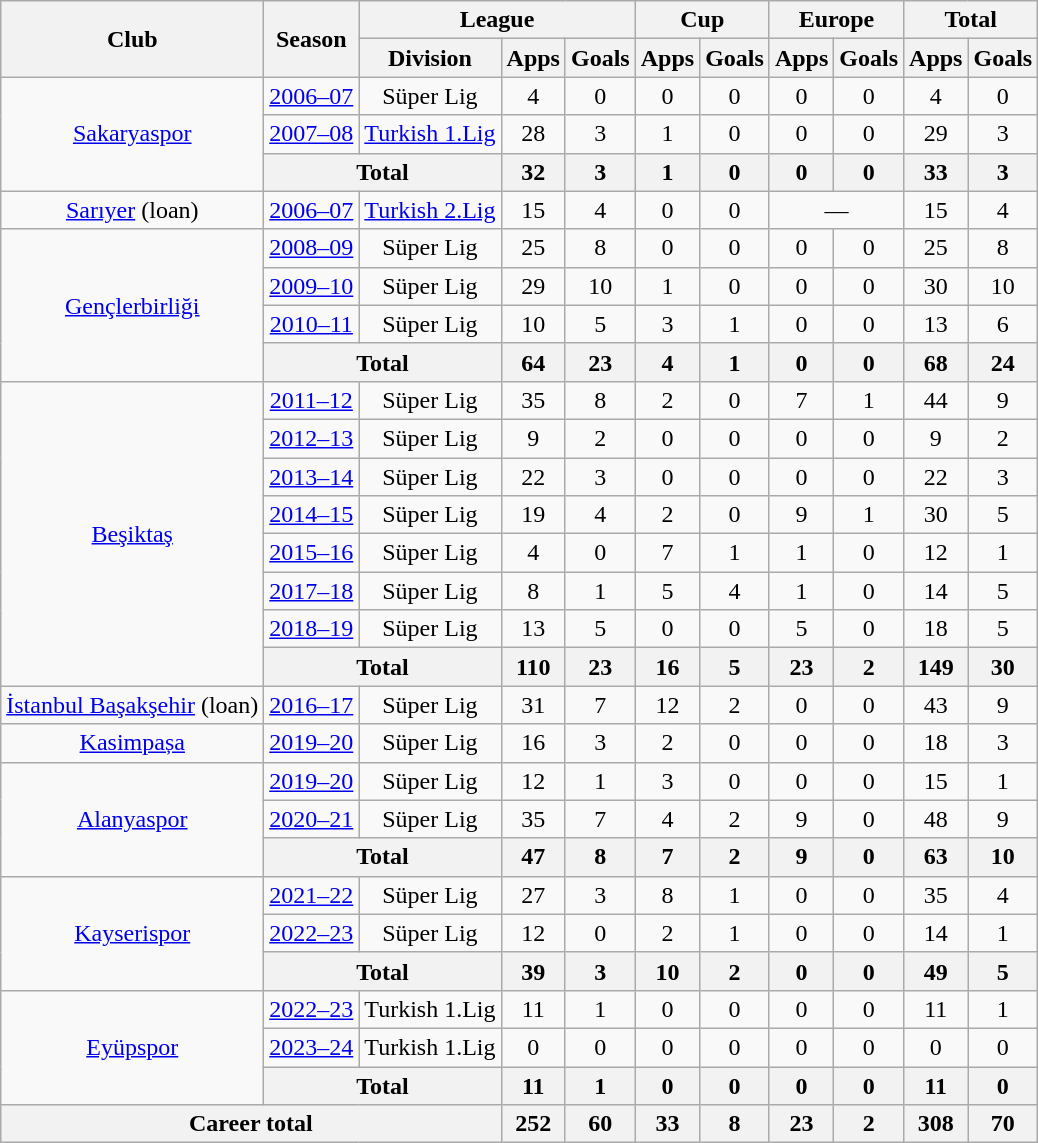<table class="wikitable" style="text-align:center">
<tr>
<th rowspan="2">Club</th>
<th rowspan="2">Season</th>
<th colspan="3">League</th>
<th colspan="2">Cup</th>
<th colspan="2">Europe</th>
<th colspan="2">Total</th>
</tr>
<tr>
<th>Division</th>
<th>Apps</th>
<th>Goals</th>
<th>Apps</th>
<th>Goals</th>
<th>Apps</th>
<th>Goals</th>
<th>Apps</th>
<th>Goals</th>
</tr>
<tr>
<td rowspan="3"><a href='#'>Sakaryaspor</a></td>
<td><a href='#'>2006–07</a></td>
<td>Süper Lig</td>
<td>4</td>
<td>0</td>
<td>0</td>
<td>0</td>
<td>0</td>
<td>0</td>
<td>4</td>
<td>0</td>
</tr>
<tr>
<td><a href='#'>2007–08</a></td>
<td><a href='#'>Turkish 1.Lig</a></td>
<td>28</td>
<td>3</td>
<td>1</td>
<td>0</td>
<td>0</td>
<td>0</td>
<td>29</td>
<td>3</td>
</tr>
<tr>
<th colspan="2">Total</th>
<th>32</th>
<th>3</th>
<th>1</th>
<th>0</th>
<th>0</th>
<th>0</th>
<th>33</th>
<th>3</th>
</tr>
<tr>
<td><a href='#'>Sarıyer</a> (loan)</td>
<td><a href='#'>2006–07</a></td>
<td><a href='#'>Turkish 2.Lig</a></td>
<td>15</td>
<td>4</td>
<td>0</td>
<td>0</td>
<td colspan="2">—</td>
<td>15</td>
<td>4</td>
</tr>
<tr>
<td rowspan="4"><a href='#'>Gençlerbirliği</a></td>
<td><a href='#'>2008–09</a></td>
<td>Süper Lig</td>
<td>25</td>
<td>8</td>
<td>0</td>
<td>0</td>
<td>0</td>
<td>0</td>
<td>25</td>
<td>8</td>
</tr>
<tr>
<td><a href='#'>2009–10</a></td>
<td>Süper Lig</td>
<td>29</td>
<td>10</td>
<td>1</td>
<td>0</td>
<td>0</td>
<td>0</td>
<td>30</td>
<td>10</td>
</tr>
<tr>
<td><a href='#'>2010–11</a></td>
<td>Süper Lig</td>
<td>10</td>
<td>5</td>
<td>3</td>
<td>1</td>
<td>0</td>
<td>0</td>
<td>13</td>
<td>6</td>
</tr>
<tr>
<th colspan="2">Total</th>
<th>64</th>
<th>23</th>
<th>4</th>
<th>1</th>
<th>0</th>
<th>0</th>
<th>68</th>
<th>24</th>
</tr>
<tr>
<td rowspan="8"><a href='#'>Beşiktaş</a></td>
<td><a href='#'>2011–12</a></td>
<td>Süper Lig</td>
<td>35</td>
<td>8</td>
<td>2</td>
<td>0</td>
<td>7</td>
<td>1</td>
<td>44</td>
<td>9</td>
</tr>
<tr>
<td><a href='#'>2012–13</a></td>
<td>Süper Lig</td>
<td>9</td>
<td>2</td>
<td>0</td>
<td>0</td>
<td>0</td>
<td>0</td>
<td>9</td>
<td>2</td>
</tr>
<tr>
<td><a href='#'>2013–14</a></td>
<td>Süper Lig</td>
<td>22</td>
<td>3</td>
<td>0</td>
<td>0</td>
<td>0</td>
<td>0</td>
<td>22</td>
<td>3</td>
</tr>
<tr>
<td><a href='#'>2014–15</a></td>
<td>Süper Lig</td>
<td>19</td>
<td>4</td>
<td>2</td>
<td>0</td>
<td>9</td>
<td>1</td>
<td>30</td>
<td>5</td>
</tr>
<tr>
<td><a href='#'>2015–16</a></td>
<td>Süper Lig</td>
<td>4</td>
<td>0</td>
<td>7</td>
<td>1</td>
<td>1</td>
<td>0</td>
<td>12</td>
<td>1</td>
</tr>
<tr>
<td><a href='#'>2017–18</a></td>
<td>Süper Lig</td>
<td>8</td>
<td>1</td>
<td>5</td>
<td>4</td>
<td>1</td>
<td>0</td>
<td>14</td>
<td>5</td>
</tr>
<tr>
<td><a href='#'>2018–19</a></td>
<td>Süper Lig</td>
<td>13</td>
<td>5</td>
<td>0</td>
<td>0</td>
<td>5</td>
<td>0</td>
<td>18</td>
<td>5</td>
</tr>
<tr>
<th colspan="2">Total</th>
<th>110</th>
<th>23</th>
<th>16</th>
<th>5</th>
<th>23</th>
<th>2</th>
<th>149</th>
<th>30</th>
</tr>
<tr>
<td><a href='#'>İstanbul Başakşehir</a> (loan)</td>
<td><a href='#'>2016–17</a></td>
<td>Süper Lig</td>
<td>31</td>
<td>7</td>
<td>12</td>
<td>2</td>
<td>0</td>
<td>0</td>
<td>43</td>
<td>9</td>
</tr>
<tr>
<td><a href='#'>Kasimpașa</a></td>
<td><a href='#'>2019–20</a></td>
<td>Süper Lig</td>
<td>16</td>
<td>3</td>
<td>2</td>
<td>0</td>
<td>0</td>
<td>0</td>
<td>18</td>
<td>3</td>
</tr>
<tr>
<td rowspan="3"><a href='#'>Alanyaspor</a></td>
<td><a href='#'>2019–20</a></td>
<td>Süper Lig</td>
<td>12</td>
<td>1</td>
<td>3</td>
<td>0</td>
<td>0</td>
<td>0</td>
<td>15</td>
<td>1</td>
</tr>
<tr>
<td><a href='#'>2020–21</a></td>
<td>Süper Lig</td>
<td>35</td>
<td>7</td>
<td>4</td>
<td>2</td>
<td>9</td>
<td>0</td>
<td>48</td>
<td>9</td>
</tr>
<tr>
<th colspan="2">Total</th>
<th>47</th>
<th>8</th>
<th>7</th>
<th>2</th>
<th>9</th>
<th>0</th>
<th>63</th>
<th>10</th>
</tr>
<tr>
<td rowspan="3"><a href='#'>Kayserispor</a></td>
<td><a href='#'>2021–22</a></td>
<td>Süper Lig</td>
<td>27</td>
<td>3</td>
<td>8</td>
<td>1</td>
<td>0</td>
<td>0</td>
<td>35</td>
<td>4</td>
</tr>
<tr>
<td><a href='#'>2022–23</a></td>
<td>Süper Lig</td>
<td>12</td>
<td>0</td>
<td>2</td>
<td>1</td>
<td>0</td>
<td>0</td>
<td>14</td>
<td>1</td>
</tr>
<tr>
<th colspan="2">Total</th>
<th>39</th>
<th>3</th>
<th>10</th>
<th>2</th>
<th>0</th>
<th>0</th>
<th>49</th>
<th>5</th>
</tr>
<tr>
<td rowspan="3"><a href='#'>Eyüpspor</a></td>
<td><a href='#'>2022–23</a></td>
<td>Turkish 1.Lig</td>
<td>11</td>
<td>1</td>
<td>0</td>
<td>0</td>
<td>0</td>
<td>0</td>
<td>11</td>
<td>1</td>
</tr>
<tr>
<td><a href='#'>2023–24</a></td>
<td>Turkish 1.Lig</td>
<td>0</td>
<td>0</td>
<td>0</td>
<td>0</td>
<td>0</td>
<td>0</td>
<td>0</td>
<td>0</td>
</tr>
<tr>
<th colspan="2">Total</th>
<th>11</th>
<th>1</th>
<th>0</th>
<th>0</th>
<th>0</th>
<th>0</th>
<th>11</th>
<th>0</th>
</tr>
<tr>
<th colspan="3">Career total</th>
<th>252</th>
<th>60</th>
<th>33</th>
<th>8</th>
<th>23</th>
<th>2</th>
<th>308</th>
<th>70</th>
</tr>
</table>
